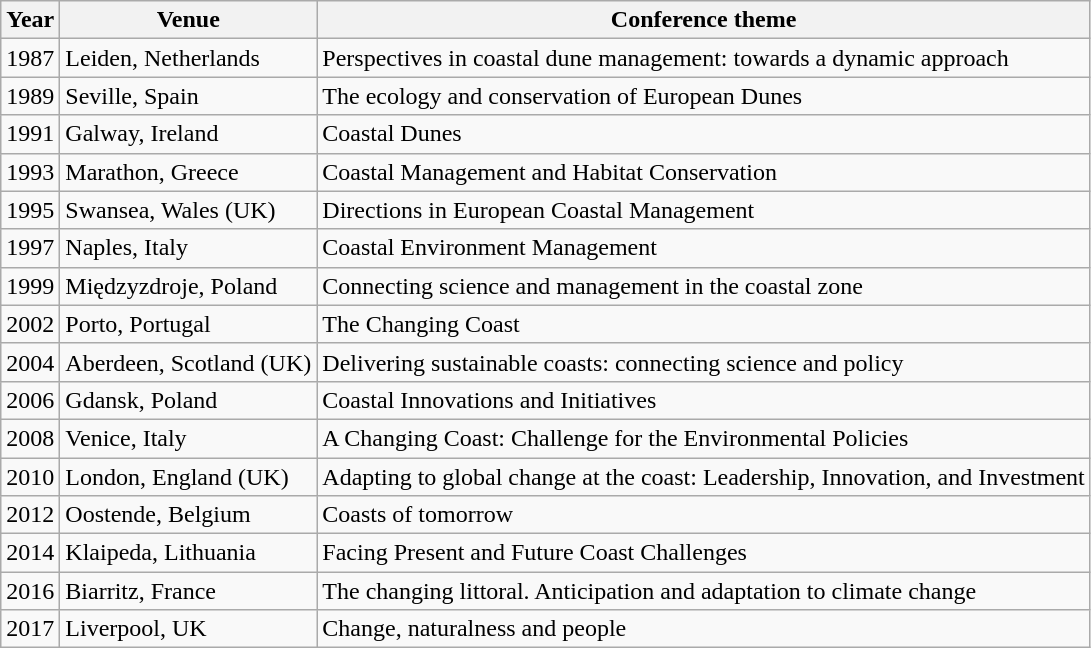<table class="wikitable">
<tr>
<th>Year</th>
<th>Venue</th>
<th>Conference theme</th>
</tr>
<tr>
<td>1987</td>
<td>Leiden, Netherlands</td>
<td>Perspectives in coastal dune management: towards a dynamic approach</td>
</tr>
<tr>
<td>1989</td>
<td>Seville, Spain</td>
<td>The ecology and conservation of European Dunes</td>
</tr>
<tr>
<td>1991</td>
<td>Galway, Ireland</td>
<td>Coastal Dunes</td>
</tr>
<tr>
<td>1993</td>
<td>Marathon, Greece</td>
<td>Coastal Management and Habitat Conservation</td>
</tr>
<tr>
<td>1995</td>
<td>Swansea, Wales (UK)</td>
<td>Directions in European Coastal Management</td>
</tr>
<tr>
<td>1997</td>
<td>Naples, Italy</td>
<td>Coastal Environment Management</td>
</tr>
<tr>
<td>1999</td>
<td>Międzyzdroje, Poland</td>
<td>Connecting science and management in the coastal zone</td>
</tr>
<tr>
<td>2002</td>
<td>Porto, Portugal</td>
<td>The Changing Coast</td>
</tr>
<tr>
<td>2004</td>
<td>Aberdeen, Scotland (UK)</td>
<td>Delivering sustainable coasts: connecting science and policy</td>
</tr>
<tr>
<td>2006</td>
<td>Gdansk, Poland</td>
<td>Coastal Innovations and Initiatives</td>
</tr>
<tr>
<td>2008</td>
<td>Venice, Italy</td>
<td>A Changing Coast: Challenge for the Environmental Policies</td>
</tr>
<tr>
<td>2010</td>
<td>London, England (UK)</td>
<td>Adapting to global change at the coast: Leadership, Innovation, and Investment</td>
</tr>
<tr>
<td>2012</td>
<td>Oostende, Belgium</td>
<td>Coasts of tomorrow</td>
</tr>
<tr>
<td>2014</td>
<td>Klaipeda, Lithuania</td>
<td>Facing Present and Future Coast Challenges</td>
</tr>
<tr>
<td>2016</td>
<td>Biarritz, France</td>
<td>The changing littoral. Anticipation and adaptation to climate change</td>
</tr>
<tr>
<td>2017</td>
<td>Liverpool, UK</td>
<td>Change, naturalness and people</td>
</tr>
</table>
